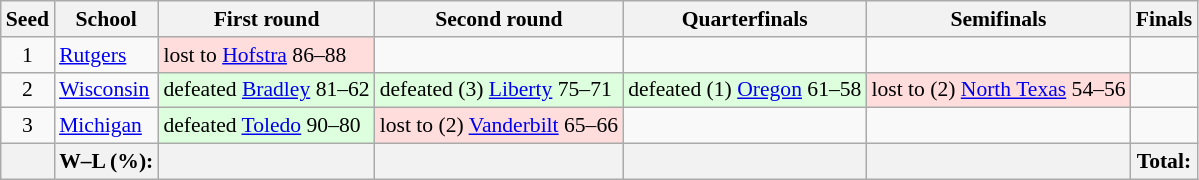<table class="wikitable" style="white-space:nowrap; font-size:90%;">
<tr>
<th>Seed</th>
<th>School</th>
<th>First round</th>
<th>Second round</th>
<th>Quarterfinals</th>
<th>Semifinals</th>
<th>Finals</th>
</tr>
<tr>
<td align=center>1</td>
<td><a href='#'>Rutgers</a></td>
<td style="background:#ffdddd;">lost to <a href='#'>Hofstra</a> 86–88</td>
<td></td>
<td></td>
<td></td>
<td></td>
</tr>
<tr>
<td align=center>2</td>
<td><a href='#'>Wisconsin</a></td>
<td style="background:#ddffdd;">defeated <a href='#'>Bradley</a> 81–62</td>
<td style="background:#ddffdd;">defeated (3) <a href='#'>Liberty</a> 75–71</td>
<td style="background:#ddffdd;">defeated (1) <a href='#'>Oregon</a> 61–58</td>
<td style="background:#ffdddd;">lost to (2) <a href='#'>North Texas</a> 54–56</td>
<td></td>
</tr>
<tr>
<td align=center>3</td>
<td><a href='#'>Michigan</a></td>
<td style="background:#ddffdd;">defeated <a href='#'>Toledo</a> 90–80</td>
<td style="background:#ffdddd;">lost to (2) <a href='#'>Vanderbilt</a> 65–66</td>
<td></td>
<td></td>
<td></td>
</tr>
<tr>
<th></th>
<th>W–L (%):</th>
<th></th>
<th></th>
<th></th>
<th></th>
<th> Total: </th>
</tr>
</table>
